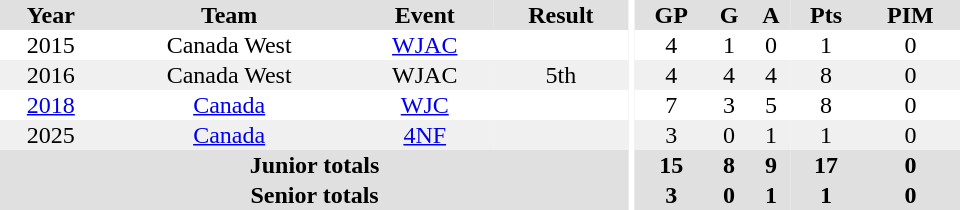<table border="0" cellpadding="1" cellspacing="0" ID="Table3" style="text-align:center; width:40em;">
<tr bgcolor="#e0e0e0">
<th>Year</th>
<th>Team</th>
<th>Event</th>
<th>Result</th>
<th rowspan="99" bgcolor="#ffffff"></th>
<th>GP</th>
<th>G</th>
<th>A</th>
<th>Pts</th>
<th>PIM</th>
</tr>
<tr>
<td>2015</td>
<td>Canada West</td>
<td><a href='#'>WJAC</a></td>
<td></td>
<td>4</td>
<td>1</td>
<td>0</td>
<td>1</td>
<td>0</td>
</tr>
<tr bgcolor="#f0f0f0">
<td>2016</td>
<td>Canada West</td>
<td>WJAC</td>
<td>5th</td>
<td>4</td>
<td>4</td>
<td>4</td>
<td>8</td>
<td>0</td>
</tr>
<tr>
<td><a href='#'>2018</a></td>
<td><a href='#'>Canada</a></td>
<td><a href='#'>WJC</a></td>
<td></td>
<td>7</td>
<td>3</td>
<td>5</td>
<td>8</td>
<td>0</td>
</tr>
<tr bgcolor="#f0f0f0">
<td>2025</td>
<td><a href='#'>Canada</a></td>
<td><a href='#'>4NF</a></td>
<td></td>
<td>3</td>
<td>0</td>
<td>1</td>
<td>1</td>
<td>0</td>
</tr>
<tr bgcolor="#e0e0e0">
<th colspan="4">Junior totals</th>
<th>15</th>
<th>8</th>
<th>9</th>
<th>17</th>
<th>0</th>
</tr>
<tr bgcolor="#e0e0e0">
<th colspan="4">Senior totals</th>
<th>3</th>
<th>0</th>
<th>1</th>
<th>1</th>
<th>0</th>
</tr>
</table>
